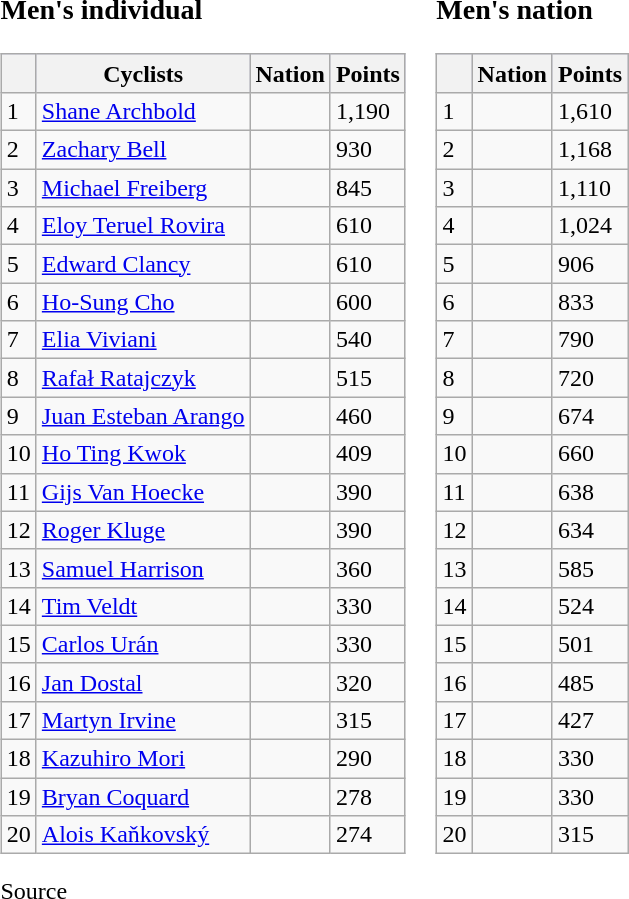<table class="vatop">
<tr valign="top">
<td><br><h3>Men's individual</h3><table class="wikitable sortable">
<tr style=background:#ccccff;>
<th></th>
<th>Cyclists</th>
<th>Nation</th>
<th>Points</th>
</tr>
<tr>
<td>1</td>
<td><a href='#'>Shane Archbold</a></td>
<td></td>
<td>1,190</td>
</tr>
<tr>
<td>2</td>
<td><a href='#'>Zachary Bell</a></td>
<td></td>
<td>930</td>
</tr>
<tr>
<td>3</td>
<td><a href='#'>Michael Freiberg</a></td>
<td></td>
<td>845</td>
</tr>
<tr>
<td>4</td>
<td><a href='#'>Eloy Teruel Rovira</a></td>
<td></td>
<td>610</td>
</tr>
<tr>
<td>5</td>
<td><a href='#'>Edward Clancy</a></td>
<td></td>
<td>610</td>
</tr>
<tr>
<td>6</td>
<td><a href='#'>Ho-Sung Cho</a></td>
<td></td>
<td>600</td>
</tr>
<tr>
<td>7</td>
<td><a href='#'>Elia Viviani</a></td>
<td></td>
<td>540</td>
</tr>
<tr>
<td>8</td>
<td><a href='#'>Rafał Ratajczyk</a></td>
<td></td>
<td>515</td>
</tr>
<tr>
<td>9</td>
<td><a href='#'>Juan Esteban Arango</a></td>
<td></td>
<td>460</td>
</tr>
<tr>
<td>10</td>
<td><a href='#'>Ho Ting Kwok</a></td>
<td></td>
<td>409</td>
</tr>
<tr>
<td>11</td>
<td><a href='#'>Gijs Van Hoecke</a></td>
<td></td>
<td>390</td>
</tr>
<tr>
<td>12</td>
<td><a href='#'>Roger Kluge</a></td>
<td></td>
<td>390</td>
</tr>
<tr>
<td>13</td>
<td><a href='#'>Samuel Harrison</a></td>
<td></td>
<td>360</td>
</tr>
<tr>
<td>14</td>
<td><a href='#'>Tim Veldt</a></td>
<td></td>
<td>330</td>
</tr>
<tr>
<td>15</td>
<td><a href='#'>Carlos Urán</a></td>
<td></td>
<td>330</td>
</tr>
<tr>
<td>16</td>
<td><a href='#'>Jan Dostal</a></td>
<td></td>
<td>320</td>
</tr>
<tr>
<td>17</td>
<td><a href='#'>Martyn Irvine</a></td>
<td></td>
<td>315</td>
</tr>
<tr>
<td>18</td>
<td><a href='#'>Kazuhiro Mori</a></td>
<td></td>
<td>290</td>
</tr>
<tr>
<td>19</td>
<td><a href='#'>Bryan Coquard</a></td>
<td></td>
<td>278</td>
</tr>
<tr>
<td>20</td>
<td><a href='#'>Alois Kaňkovský</a></td>
<td></td>
<td>274</td>
</tr>
</table>
Source</td>
<td><br><h3>Men's nation</h3><table class="wikitable sortable">
<tr style=background:#ccccff;>
<th></th>
<th>Nation</th>
<th>Points</th>
</tr>
<tr>
<td>1</td>
<td></td>
<td>1,610</td>
</tr>
<tr>
<td>2</td>
<td></td>
<td>1,168</td>
</tr>
<tr>
<td>3</td>
<td></td>
<td>1,110</td>
</tr>
<tr>
<td>4</td>
<td></td>
<td>1,024</td>
</tr>
<tr>
<td>5</td>
<td></td>
<td>906</td>
</tr>
<tr>
<td>6</td>
<td></td>
<td>833</td>
</tr>
<tr>
<td>7</td>
<td></td>
<td>790</td>
</tr>
<tr>
<td>8</td>
<td></td>
<td>720</td>
</tr>
<tr>
<td>9</td>
<td></td>
<td>674</td>
</tr>
<tr>
<td>10</td>
<td></td>
<td>660</td>
</tr>
<tr>
<td>11</td>
<td></td>
<td>638</td>
</tr>
<tr>
<td>12</td>
<td></td>
<td>634</td>
</tr>
<tr>
<td>13</td>
<td></td>
<td>585</td>
</tr>
<tr>
<td>14</td>
<td></td>
<td>524</td>
</tr>
<tr>
<td>15</td>
<td></td>
<td>501</td>
</tr>
<tr>
<td>16</td>
<td></td>
<td>485</td>
</tr>
<tr>
<td>17</td>
<td></td>
<td>427</td>
</tr>
<tr>
<td>18</td>
<td></td>
<td>330</td>
</tr>
<tr>
<td>19</td>
<td></td>
<td>330</td>
</tr>
<tr>
<td>20</td>
<td></td>
<td>315</td>
</tr>
</table>
</td>
</tr>
</table>
